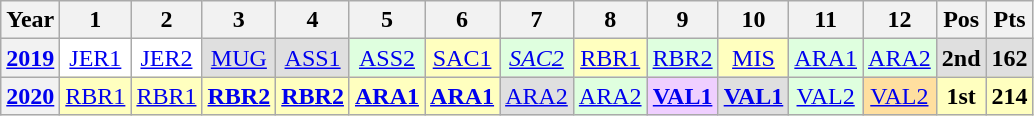<table class="wikitable" style="text-align:center;">
<tr>
<th>Year</th>
<th>1</th>
<th>2</th>
<th>3</th>
<th>4</th>
<th>5</th>
<th>6</th>
<th>7</th>
<th>8</th>
<th>9</th>
<th>10</th>
<th>11</th>
<th>12</th>
<th>Pos</th>
<th>Pts</th>
</tr>
<tr>
<th><a href='#'>2019</a></th>
<td style="background:#ffffff;"><a href='#'>JER1</a><br></td>
<td style="background:#ffffff;"><a href='#'>JER2</a><br></td>
<td style="background:#dfdfdf;"><a href='#'>MUG</a><br></td>
<td style="background:#dfdfdf;"><a href='#'>ASS1</a><br></td>
<td style="background:#dfffdf;"><a href='#'>ASS2</a><br></td>
<td style="background:#ffffbf;"><a href='#'>SAC1</a><br></td>
<td style="background:#dfffdf;"><em><a href='#'>SAC2</a></em><br></td>
<td style="background:#ffffbf;"><a href='#'>RBR1</a><br></td>
<td style="background:#dfffdf;"><a href='#'>RBR2</a><br></td>
<td style="background:#ffffbf;"><a href='#'>MIS</a><br></td>
<td style="background:#dfffdf;"><a href='#'>ARA1</a><br></td>
<td style="background:#dfffdf;"><a href='#'>ARA2</a><br></td>
<th style="background:#dfdfdf;">2nd</th>
<th style="background:#dfdfdf;">162</th>
</tr>
<tr>
<th><a href='#'>2020</a></th>
<td style="background:#ffffbf;"><a href='#'>RBR1</a><br></td>
<td style="background:#ffffbf;"><a href='#'>RBR1</a><br></td>
<td style="background:#ffffbf;"><strong><a href='#'>RBR2</a></strong><br></td>
<td style="background:#ffffbf;"><strong><a href='#'>RBR2</a></strong><br></td>
<td style="background:#ffffbf;"><strong><a href='#'>ARA1</a></strong><br></td>
<td style="background:#ffffbf;"><strong><a href='#'>ARA1</a></strong><br></td>
<td style="background:#dfdfdf;"><a href='#'>ARA2</a><br></td>
<td style="background:#dfffdf;"><a href='#'>ARA2</a><br></td>
<td style="background:#efcfff;"><strong><a href='#'>VAL1</a></strong><br></td>
<td style="background:#dfdfdf;"><strong><a href='#'>VAL1</a></strong><br></td>
<td style="background:#dfffdf;"><a href='#'>VAL2</a><br></td>
<td style="background:#ffdf9f;"><a href='#'>VAL2</a><br></td>
<th style="background:#ffffbf;">1st</th>
<th style="background:#ffffbf;">214</th>
</tr>
</table>
